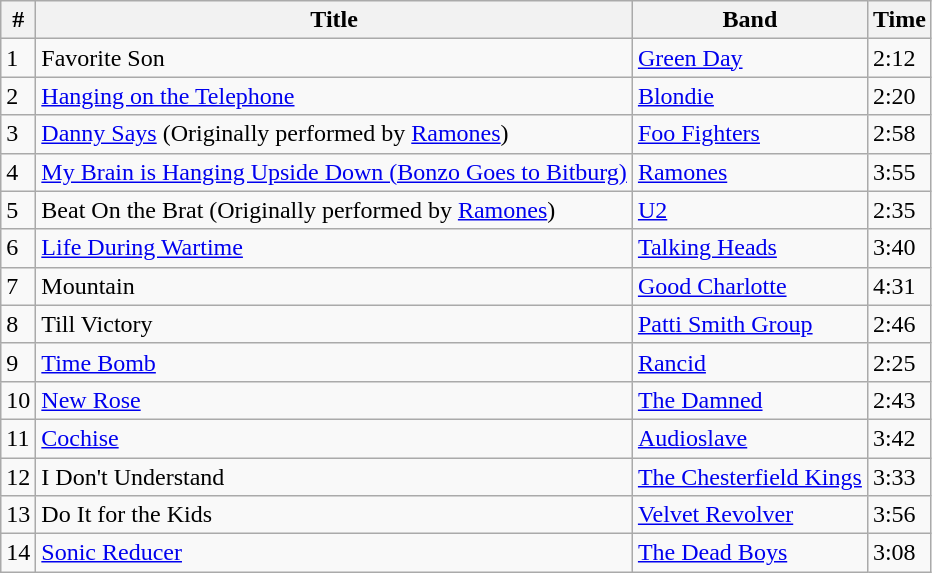<table class="wikitable">
<tr>
<th>#</th>
<th>Title</th>
<th>Band</th>
<th>Time</th>
</tr>
<tr>
<td>1</td>
<td>Favorite Son</td>
<td><a href='#'>Green Day</a></td>
<td>2:12</td>
</tr>
<tr>
<td>2</td>
<td><a href='#'>Hanging on the Telephone</a></td>
<td><a href='#'>Blondie</a></td>
<td>2:20</td>
</tr>
<tr>
<td>3</td>
<td><a href='#'>Danny Says</a> (Originally performed by <a href='#'>Ramones</a>)</td>
<td><a href='#'>Foo Fighters</a></td>
<td>2:58</td>
</tr>
<tr>
<td>4</td>
<td><a href='#'>My Brain is Hanging Upside Down (Bonzo Goes to Bitburg)</a></td>
<td><a href='#'>Ramones</a></td>
<td>3:55</td>
</tr>
<tr>
<td>5</td>
<td>Beat On the Brat (Originally performed by <a href='#'>Ramones</a>)</td>
<td><a href='#'>U2</a></td>
<td>2:35</td>
</tr>
<tr>
<td>6</td>
<td><a href='#'>Life During Wartime</a></td>
<td><a href='#'>Talking Heads</a></td>
<td>3:40</td>
</tr>
<tr>
<td>7</td>
<td>Mountain</td>
<td><a href='#'>Good Charlotte</a></td>
<td>4:31</td>
</tr>
<tr>
<td>8</td>
<td>Till Victory</td>
<td><a href='#'>Patti Smith Group</a></td>
<td>2:46</td>
</tr>
<tr>
<td>9</td>
<td><a href='#'>Time Bomb</a></td>
<td><a href='#'>Rancid</a></td>
<td>2:25</td>
</tr>
<tr>
<td>10</td>
<td><a href='#'>New Rose</a></td>
<td><a href='#'>The Damned</a></td>
<td>2:43</td>
</tr>
<tr>
<td>11</td>
<td><a href='#'>Cochise</a></td>
<td><a href='#'>Audioslave</a></td>
<td>3:42</td>
</tr>
<tr>
<td>12</td>
<td>I Don't Understand</td>
<td><a href='#'>The Chesterfield Kings</a></td>
<td>3:33</td>
</tr>
<tr>
<td>13</td>
<td>Do It for the Kids</td>
<td><a href='#'>Velvet Revolver</a></td>
<td>3:56</td>
</tr>
<tr>
<td>14</td>
<td><a href='#'>Sonic Reducer</a></td>
<td><a href='#'>The Dead Boys</a></td>
<td>3:08</td>
</tr>
</table>
